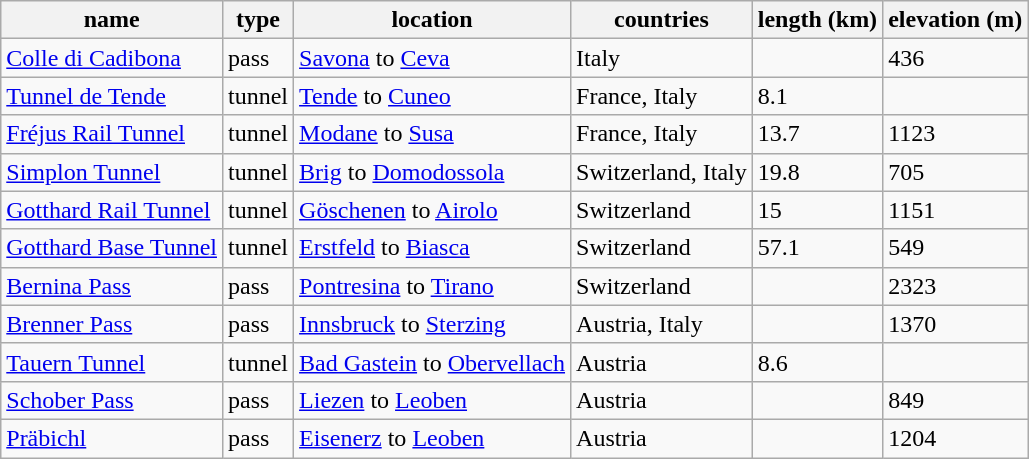<table class="wikitable sortable">
<tr>
<th>name</th>
<th>type</th>
<th>location</th>
<th>countries</th>
<th>length (km)</th>
<th>elevation (m)</th>
</tr>
<tr>
<td><a href='#'>Colle di Cadibona</a></td>
<td>pass</td>
<td><a href='#'>Savona</a> to <a href='#'>Ceva</a></td>
<td>Italy</td>
<td></td>
<td>436</td>
</tr>
<tr>
<td><a href='#'>Tunnel de Tende</a></td>
<td>tunnel</td>
<td><a href='#'>Tende</a> to <a href='#'>Cuneo</a></td>
<td>France, Italy</td>
<td>8.1</td>
<td></td>
</tr>
<tr>
<td><a href='#'>Fréjus Rail Tunnel</a></td>
<td>tunnel</td>
<td><a href='#'>Modane</a> to <a href='#'>Susa</a></td>
<td>France, Italy</td>
<td>13.7</td>
<td>1123</td>
</tr>
<tr>
<td><a href='#'>Simplon Tunnel</a></td>
<td>tunnel</td>
<td><a href='#'>Brig</a> to <a href='#'>Domodossola</a></td>
<td>Switzerland, Italy</td>
<td>19.8</td>
<td>705</td>
</tr>
<tr>
<td><a href='#'>Gotthard Rail Tunnel</a></td>
<td>tunnel</td>
<td><a href='#'>Göschenen</a> to <a href='#'>Airolo</a></td>
<td>Switzerland</td>
<td>15</td>
<td>1151</td>
</tr>
<tr>
<td><a href='#'>Gotthard Base Tunnel</a></td>
<td>tunnel</td>
<td><a href='#'>Erstfeld</a> to <a href='#'>Biasca</a></td>
<td>Switzerland</td>
<td>57.1</td>
<td>549</td>
</tr>
<tr>
<td><a href='#'>Bernina Pass</a></td>
<td>pass</td>
<td><a href='#'>Pontresina</a> to <a href='#'>Tirano</a></td>
<td>Switzerland</td>
<td></td>
<td>2323</td>
</tr>
<tr>
<td><a href='#'>Brenner Pass</a></td>
<td>pass</td>
<td><a href='#'>Innsbruck</a> to <a href='#'>Sterzing</a></td>
<td>Austria, Italy</td>
<td></td>
<td>1370</td>
</tr>
<tr>
<td><a href='#'>Tauern Tunnel</a></td>
<td>tunnel</td>
<td><a href='#'>Bad Gastein</a> to <a href='#'>Obervellach</a></td>
<td>Austria</td>
<td>8.6</td>
<td></td>
</tr>
<tr>
<td><a href='#'>Schober Pass</a></td>
<td>pass</td>
<td><a href='#'>Liezen</a> to <a href='#'>Leoben</a></td>
<td>Austria</td>
<td></td>
<td>849</td>
</tr>
<tr>
<td><a href='#'>Präbichl</a></td>
<td>pass</td>
<td><a href='#'>Eisenerz</a> to <a href='#'>Leoben</a></td>
<td>Austria</td>
<td></td>
<td>1204</td>
</tr>
</table>
